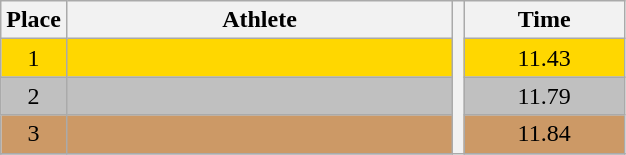<table class="wikitable" style="text-align:center">
<tr>
<th>Place</th>
<th width=250>Athlete</th>
<th rowspan=27></th>
<th width=100>Time</th>
</tr>
<tr bgcolor=gold>
<td>1</td>
<td align=left></td>
<td>11.43</td>
</tr>
<tr bgcolor=silver>
<td>2</td>
<td align=left></td>
<td>11.79</td>
</tr>
<tr bgcolor=cc9966>
<td>3</td>
<td align=left></td>
<td>11.84</td>
</tr>
<tr>
</tr>
</table>
